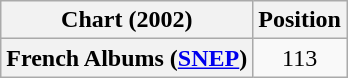<table class="wikitable plainrowheaders" style="text-align:center">
<tr>
<th>Chart (2002)</th>
<th>Position</th>
</tr>
<tr>
<th scope="row">French Albums (<a href='#'>SNEP</a>)</th>
<td>113</td>
</tr>
</table>
